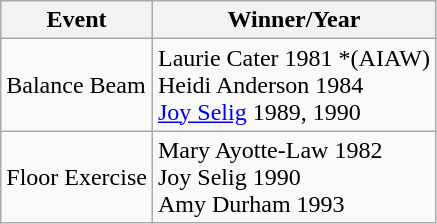<table class="wikitable">
<tr>
<th>Event</th>
<th>Winner/Year</th>
</tr>
<tr>
<td>Balance Beam</td>
<td>Laurie Cater 1981 *(AIAW)<br>Heidi Anderson 1984<br><a href='#'>Joy Selig</a> 1989, 1990</td>
</tr>
<tr>
<td>Floor Exercise</td>
<td>Mary Ayotte-Law 1982<br>Joy Selig 1990<br>Amy Durham 1993</td>
</tr>
</table>
